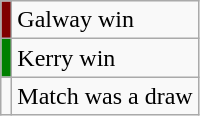<table class="wikitable">
<tr>
<td style="background-color:maroon"></td>
<td>Galway win</td>
</tr>
<tr>
<td style="background-color:green"></td>
<td>Kerry win</td>
</tr>
<tr>
<td></td>
<td>Match was a draw</td>
</tr>
</table>
